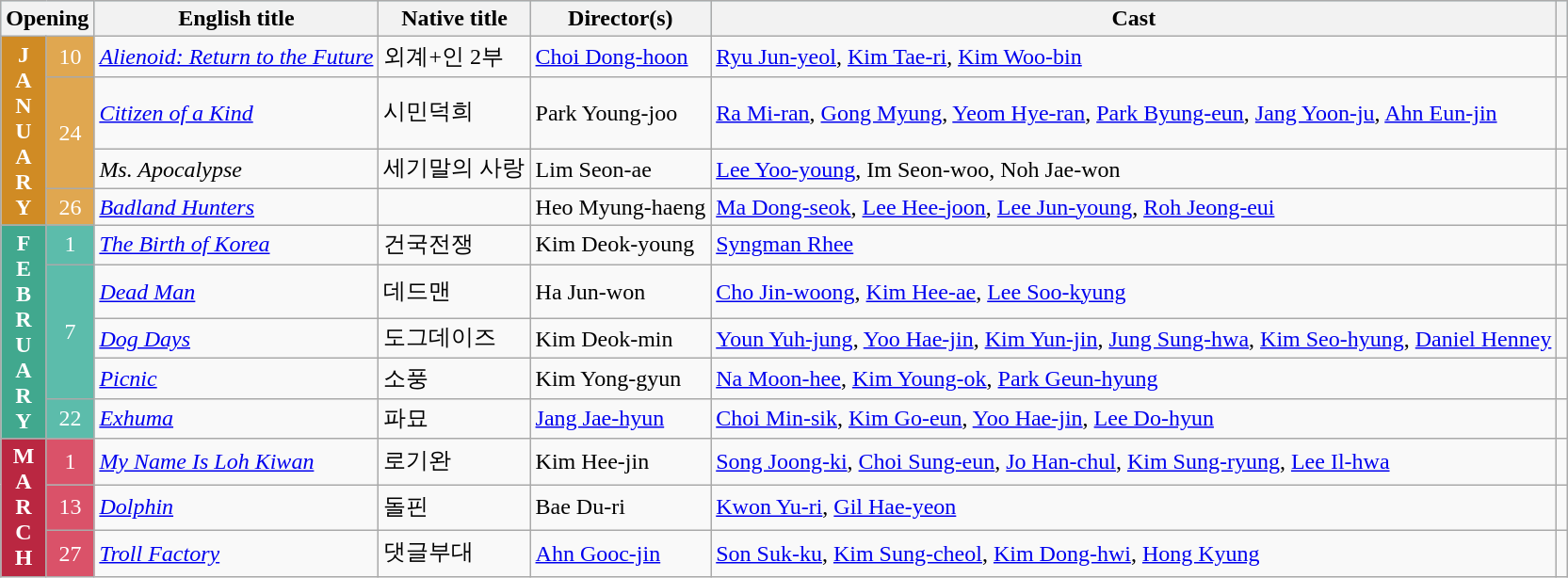<table class="wikitable sortable">
<tr style="background:#b0e0e6; text-align:center">
<th colspan="2">Opening</th>
<th>English title</th>
<th>Native title</th>
<th>Director(s)</th>
<th>Cast</th>
<th class="unsortable"></th>
</tr>
<tr>
<th rowspan="4" style="text-align:center; background:#D08B24; color:white">J<br>A<br>N<br>U<br>A<br>R<br>Y</th>
<td style="text-align:center; background:#E0A750; color:white">10</td>
<td><em><a href='#'>Alienoid: Return to the Future</a></em></td>
<td>외계+인 2부</td>
<td><a href='#'>Choi Dong-hoon</a></td>
<td><a href='#'>Ryu Jun-yeol</a>, <a href='#'>Kim Tae-ri</a>, <a href='#'>Kim Woo-bin</a></td>
<td style="text-align:center"></td>
</tr>
<tr>
<td rowspan="2" style="text-align:center; background:#E0A750; color:white;">24</td>
<td><em><a href='#'>Citizen of a Kind</a></em></td>
<td>시민덕희</td>
<td>Park Young-joo</td>
<td><a href='#'>Ra Mi-ran</a>, <a href='#'>Gong Myung</a>, <a href='#'>Yeom Hye-ran</a>, <a href='#'>Park Byung-eun</a>, <a href='#'>Jang Yoon-ju</a>, <a href='#'>Ahn Eun-jin</a></td>
<td style="text-align:center"></td>
</tr>
<tr>
<td><em>Ms. Apocalypse</em></td>
<td>세기말의 사랑</td>
<td>Lim Seon-ae</td>
<td><a href='#'>Lee Yoo-young</a>, Im Seon-woo, Noh Jae-won</td>
<td style="text-align:center"></td>
</tr>
<tr>
<td style="text-align:center; background:#E0A750; color:white;">26</td>
<td><em><a href='#'>Badland Hunters</a></em> </td>
<td></td>
<td>Heo Myung-haeng</td>
<td><a href='#'>Ma Dong-seok</a>, <a href='#'>Lee Hee-joon</a>, <a href='#'>Lee Jun-young</a>, <a href='#'>Roh Jeong-eui</a></td>
<td style="text-align:center"></td>
</tr>
<tr February!>
<th rowspan="5" style="text-align:center; background:#41A88E; color:white;">F<br>E<br>B<br>R<br>U<br>A<br>R<br>Y</th>
<td style="text-align:center; background:#5CBCAB; color:white;">1</td>
<td><em><a href='#'>The Birth of Korea</a></em></td>
<td>건국전쟁</td>
<td>Kim Deok-young</td>
<td><a href='#'>Syngman Rhee</a></td>
<td style="text-align:center"></td>
</tr>
<tr>
<td rowspan="3" style="text-align:center; background:#5CBCAB; color:white;">7</td>
<td><em><a href='#'>Dead Man</a></em></td>
<td>데드맨</td>
<td>Ha Jun-won</td>
<td><a href='#'>Cho Jin-woong</a>, <a href='#'>Kim Hee-ae</a>, <a href='#'>Lee Soo-kyung</a></td>
<td style="text-align:center"></td>
</tr>
<tr>
<td><em><a href='#'>Dog Days</a></em></td>
<td>도그데이즈</td>
<td>Kim Deok-min</td>
<td><a href='#'>Youn Yuh-jung</a>, <a href='#'>Yoo Hae-jin</a>, <a href='#'>Kim Yun-jin</a>, <a href='#'>Jung Sung-hwa</a>, <a href='#'>Kim Seo-hyung</a>, <a href='#'>Daniel Henney</a></td>
<td style="text-align:center"></td>
</tr>
<tr>
<td><em><a href='#'>Picnic</a></em> </td>
<td>소풍</td>
<td>Kim Yong-gyun</td>
<td><a href='#'>Na Moon-hee</a>, <a href='#'>Kim Young-ok</a>, <a href='#'>Park Geun-hyung</a></td>
<td Portion style="text-align:center"></td>
</tr>
<tr>
<td style="text-align:center; background:#5CBCAB; color:white;">22</td>
<td><em><a href='#'>Exhuma</a></em> </td>
<td>파묘</td>
<td><a href='#'>Jang Jae-hyun</a></td>
<td><a href='#'>Choi Min-sik</a>, <a href='#'>Kim Go-eun</a>, <a href='#'>Yoo Hae-jin</a>, <a href='#'>Lee Do-hyun</a></td>
<td style="text-align:center"></td>
</tr>
<tr>
<th rowspan="6" style="text-align:center; background:#BA2741; color:white;">M<br>A<br>R<br>C<br>H</th>
<td style="text-align:center; background:#DA5269; color:white;">1</td>
<td><em><a href='#'>My Name Is Loh Kiwan</a></em> </td>
<td>로기완</td>
<td>Kim Hee-jin</td>
<td><a href='#'>Song Joong-ki</a>, <a href='#'>Choi Sung-eun</a>, <a href='#'>Jo Han-chul</a>, <a href='#'>Kim Sung-ryung</a>, <a href='#'>Lee Il-hwa</a></td>
<td style="text-align:center"></td>
</tr>
<tr>
<td style="text-align:center; background:#DA5269; color:white;">13</td>
<td><em><a href='#'>Dolphin</a></em></td>
<td>돌핀</td>
<td>Bae Du-ri</td>
<td><a href='#'>Kwon Yu-ri</a>, <a href='#'>Gil Hae-yeon</a></td>
<td style="text-align:center"></td>
</tr>
<tr>
<td style="text-align:center; background:#DA5269; color:white;">27</td>
<td><em><a href='#'>Troll Factory</a></em></td>
<td>댓글부대</td>
<td><a href='#'>Ahn Gooc-jin</a></td>
<td><a href='#'>Son Suk-ku</a>, <a href='#'>Kim Sung-cheol</a>, <a href='#'>Kim Dong-hwi</a>, <a href='#'>Hong Kyung</a></td>
<td style="text-align:center"></td>
</tr>
</table>
